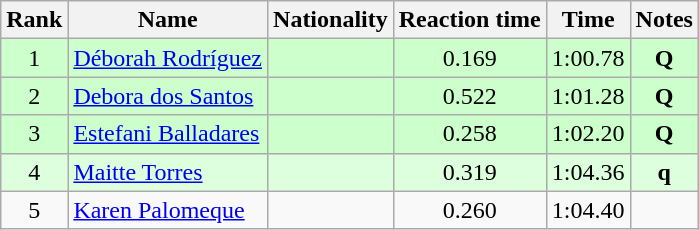<table class="wikitable sortable" style="text-align:center">
<tr>
<th>Rank</th>
<th>Name</th>
<th>Nationality</th>
<th>Reaction time</th>
<th>Time</th>
<th>Notes</th>
</tr>
<tr bgcolor=ccffcc>
<td align=center>1</td>
<td align=left><a href='#'>Déborah Rodríguez</a></td>
<td align=left></td>
<td>0.169</td>
<td>1:00.78</td>
<td><strong>Q</strong></td>
</tr>
<tr bgcolor=ccffcc>
<td align=center>2</td>
<td align=left><a href='#'>Debora dos Santos</a></td>
<td align=left></td>
<td>0.522</td>
<td>1:01.28</td>
<td><strong>Q</strong></td>
</tr>
<tr bgcolor=ccffcc>
<td align=center>3</td>
<td align=left><a href='#'>Estefani Balladares</a></td>
<td align=left></td>
<td>0.258</td>
<td>1:02.20</td>
<td><strong>Q</strong></td>
</tr>
<tr bgcolor=ddffdd>
<td align=center>4</td>
<td align=left><a href='#'>Maitte Torres</a></td>
<td align=left></td>
<td>0.319</td>
<td>1:04.36</td>
<td><strong>q</strong></td>
</tr>
<tr>
<td align=center>5</td>
<td align=left><a href='#'>Karen Palomeque</a></td>
<td align=left></td>
<td>0.260</td>
<td>1:04.40</td>
<td></td>
</tr>
</table>
